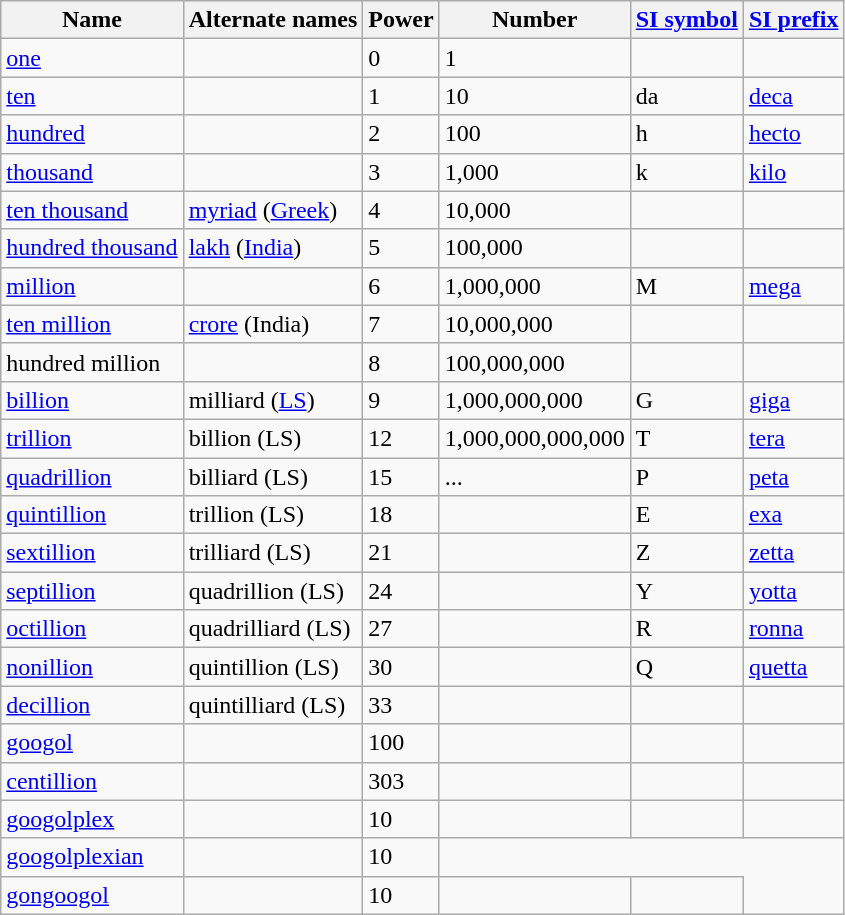<table class="wikitable defaultleft col3right col4right">
<tr>
<th>Name</th>
<th>Alternate names</th>
<th>Power</th>
<th>Number</th>
<th><a href='#'>SI symbol</a></th>
<th><a href='#'>SI prefix</a></th>
</tr>
<tr>
<td><a href='#'>one</a></td>
<td></td>
<td>0</td>
<td>1</td>
<td></td>
<td></td>
</tr>
<tr>
<td><a href='#'>ten</a></td>
<td></td>
<td>1</td>
<td>10</td>
<td>da</td>
<td><a href='#'>deca</a></td>
</tr>
<tr>
<td><a href='#'>hundred</a></td>
<td></td>
<td>2</td>
<td>100</td>
<td>h</td>
<td><a href='#'>hecto</a></td>
</tr>
<tr>
<td><a href='#'>thousand</a></td>
<td></td>
<td>3</td>
<td>1,000</td>
<td>k</td>
<td><a href='#'>kilo</a></td>
</tr>
<tr>
<td><a href='#'>ten thousand</a></td>
<td><a href='#'>myriad</a> (<a href='#'>Greek</a>)</td>
<td>4</td>
<td>10,000</td>
<td></td>
<td></td>
</tr>
<tr>
<td><a href='#'>hundred thousand</a></td>
<td><a href='#'>lakh</a> (<a href='#'>India</a>)</td>
<td>5</td>
<td>100,000</td>
<td></td>
<td></td>
</tr>
<tr>
<td><a href='#'>million</a></td>
<td></td>
<td>6</td>
<td>1,000,000</td>
<td>M</td>
<td><a href='#'>mega</a></td>
</tr>
<tr>
<td><a href='#'>ten million</a></td>
<td><a href='#'>crore</a> (India)</td>
<td>7</td>
<td>10,000,000</td>
<td></td>
<td></td>
</tr>
<tr>
<td>hundred million</td>
<td></td>
<td>8</td>
<td>100,000,000</td>
<td></td>
<td></td>
</tr>
<tr>
<td><a href='#'>billion</a></td>
<td>milliard (<a href='#'>LS</a>)</td>
<td>9</td>
<td>1,000,000,000</td>
<td>G</td>
<td><a href='#'>giga</a></td>
</tr>
<tr>
<td><a href='#'>trillion</a></td>
<td>billion (LS)</td>
<td>12</td>
<td>1,000,000,000,000</td>
<td>T</td>
<td><a href='#'>tera</a></td>
</tr>
<tr>
<td><a href='#'>quadrillion</a></td>
<td>billiard (LS)</td>
<td>15</td>
<td>...</td>
<td>P</td>
<td><a href='#'>peta</a></td>
</tr>
<tr>
<td><a href='#'>quintillion</a></td>
<td>trillion (LS)</td>
<td>18</td>
<td></td>
<td>E</td>
<td><a href='#'>exa</a></td>
</tr>
<tr>
<td><a href='#'>sextillion</a></td>
<td>trilliard (LS)</td>
<td>21</td>
<td></td>
<td>Z</td>
<td><a href='#'>zetta</a></td>
</tr>
<tr>
<td><a href='#'>septillion</a></td>
<td>quadrillion (LS)</td>
<td>24</td>
<td></td>
<td>Y</td>
<td><a href='#'>yotta</a></td>
</tr>
<tr>
<td><a href='#'>octillion</a></td>
<td>quadrilliard (LS)</td>
<td>27</td>
<td></td>
<td>R</td>
<td><a href='#'>ronna</a></td>
</tr>
<tr>
<td><a href='#'>nonillion</a></td>
<td>quintillion (LS)</td>
<td>30</td>
<td></td>
<td>Q</td>
<td><a href='#'>quetta</a></td>
</tr>
<tr>
<td><a href='#'>decillion</a></td>
<td>quintilliard (LS)</td>
<td>33</td>
<td></td>
<td></td>
<td></td>
</tr>
<tr>
<td><a href='#'>googol</a></td>
<td></td>
<td>100</td>
<td></td>
<td></td>
<td></td>
</tr>
<tr>
<td><a href='#'>centillion</a></td>
<td></td>
<td>303</td>
<td></td>
<td></td>
<td></td>
</tr>
<tr>
<td><a href='#'>googolplex</a></td>
<td></td>
<td>10</td>
<td></td>
<td></td>
<td></td>
</tr>
<tr>
<td><a href='#'>googolplexian</a></td>
<td></td>
<td>10</td>
</tr>
<tr>
<td><a href='#'>gongoogol</a></td>
<td></td>
<td>10</td>
<td></td>
<td 10></td>
</tr>
</table>
